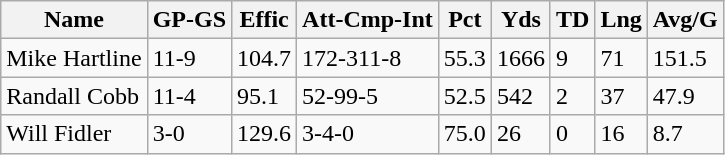<table class="wikitable" style="white-space:nowrap;">
<tr>
<th>Name</th>
<th>GP-GS</th>
<th>Effic</th>
<th>Att-Cmp-Int</th>
<th>Pct</th>
<th>Yds</th>
<th>TD</th>
<th>Lng</th>
<th>Avg/G</th>
</tr>
<tr>
<td>Mike Hartline</td>
<td>11-9</td>
<td>104.7</td>
<td>172-311-8</td>
<td>55.3</td>
<td>1666</td>
<td>9</td>
<td>71</td>
<td>151.5</td>
</tr>
<tr>
<td>Randall Cobb</td>
<td>11-4</td>
<td>95.1</td>
<td>52-99-5</td>
<td>52.5</td>
<td>542</td>
<td>2</td>
<td>37</td>
<td>47.9</td>
</tr>
<tr>
<td>Will Fidler</td>
<td>3-0</td>
<td>129.6</td>
<td>3-4-0</td>
<td>75.0</td>
<td>26</td>
<td>0</td>
<td>16</td>
<td>8.7</td>
</tr>
</table>
